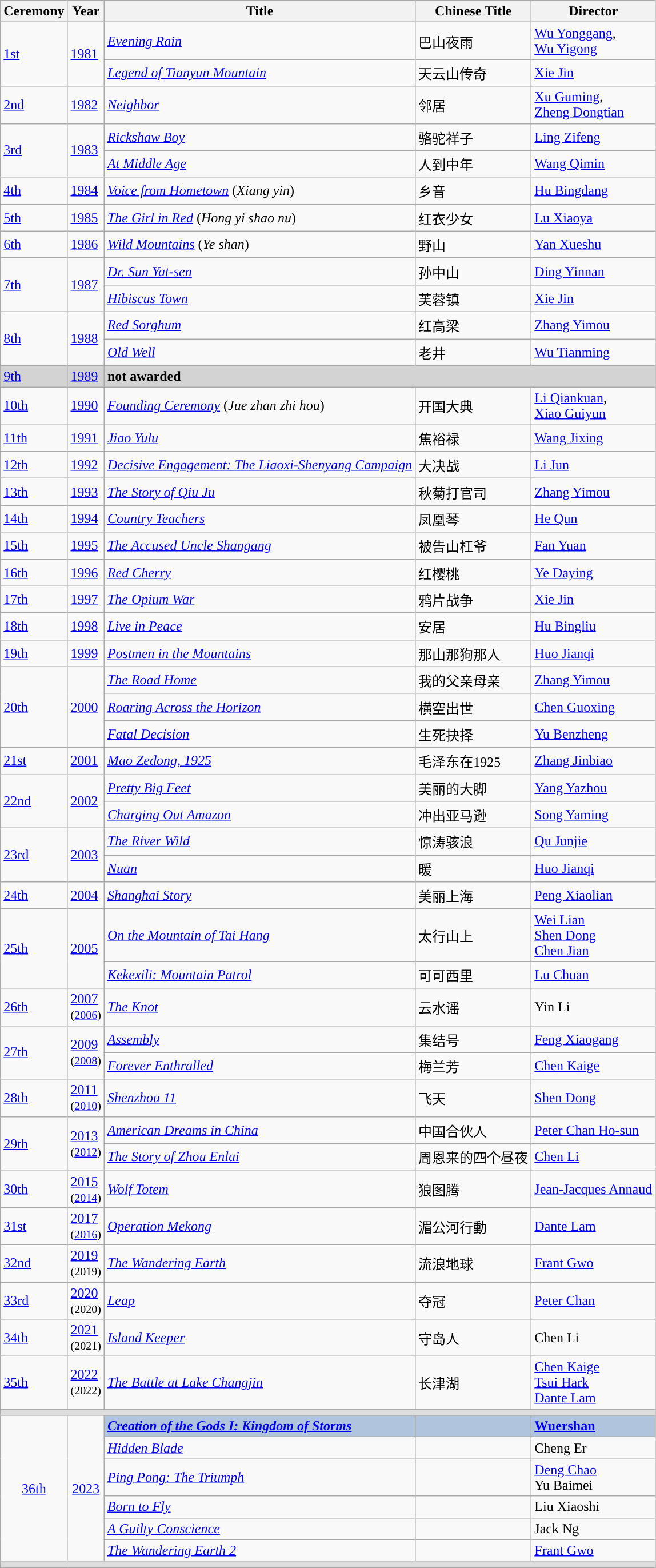<table class="wikitable">
<tr>
<th>Ceremony</th>
<th>Year</th>
<th>Title</th>
<th>Chinese Title</th>
<th>Director</th>
</tr>
<tr>
<td rowspan="2"><a href='#'>1st</a></td>
<td rowspan="2"><a href='#'>1981</a></td>
<td><em><a href='#'>Evening Rain</a></em></td>
<td>巴山夜雨</td>
<td><a href='#'>Wu Yonggang</a>,<br><a href='#'>Wu Yigong</a></td>
</tr>
<tr>
<td><em><a href='#'>Legend of Tianyun Mountain</a></em></td>
<td>天云山传奇</td>
<td><a href='#'>Xie Jin</a></td>
</tr>
<tr>
<td><a href='#'>2nd</a></td>
<td><a href='#'>1982</a></td>
<td><em><a href='#'>Neighbor</a></em></td>
<td>邻居</td>
<td><a href='#'>Xu Guming</a>,<br><a href='#'>Zheng Dongtian</a></td>
</tr>
<tr>
<td rowspan ="2"><a href='#'>3rd</a></td>
<td rowspan="2"><a href='#'>1983</a></td>
<td><em><a href='#'>Rickshaw Boy</a></em></td>
<td>骆驼祥子</td>
<td><a href='#'>Ling Zifeng</a></td>
</tr>
<tr>
<td><em><a href='#'>At Middle Age</a></em></td>
<td>人到中年</td>
<td><a href='#'>Wang Qimin</a></td>
</tr>
<tr>
<td><a href='#'>4th</a></td>
<td><a href='#'>1984</a></td>
<td><em><a href='#'>Voice from Hometown</a></em> (<em>Xiang yin</em>)</td>
<td>乡音</td>
<td><a href='#'>Hu Bingdang</a></td>
</tr>
<tr>
<td><a href='#'>5th</a></td>
<td><a href='#'>1985</a></td>
<td><em><a href='#'>The Girl in Red</a></em> (<em>Hong yi shao nu</em>)</td>
<td>红衣少女</td>
<td><a href='#'>Lu Xiaoya</a></td>
</tr>
<tr>
<td><a href='#'>6th</a></td>
<td><a href='#'>1986</a></td>
<td><em><a href='#'>Wild Mountains</a></em> (<em>Ye shan</em>)</td>
<td>野山</td>
<td><a href='#'>Yan Xueshu</a></td>
</tr>
<tr>
<td rowspan="2"><a href='#'>7th</a></td>
<td rowspan="2"><a href='#'>1987</a></td>
<td><em><a href='#'>Dr. Sun Yat-sen</a></em></td>
<td>孙中山</td>
<td><a href='#'>Ding Yinnan</a></td>
</tr>
<tr>
<td><em><a href='#'>Hibiscus Town</a></em></td>
<td>芙蓉镇</td>
<td><a href='#'>Xie Jin</a></td>
</tr>
<tr>
<td rowspan="2"><a href='#'>8th</a></td>
<td rowspan="2"><a href='#'>1988</a></td>
<td><em><a href='#'>Red Sorghum</a></em></td>
<td>红高梁</td>
<td><a href='#'>Zhang Yimou</a></td>
</tr>
<tr>
<td><em><a href='#'>Old Well</a></em></td>
<td>老井</td>
<td><a href='#'>Wu Tianming</a></td>
</tr>
<tr bgcolor=lightgrey>
<td><a href='#'>9th</a></td>
<td><a href='#'>1989</a></td>
<td colspan=3><strong>not awarded</strong></td>
</tr>
<tr>
<td><a href='#'>10th</a></td>
<td><a href='#'>1990</a></td>
<td><em><a href='#'>Founding Ceremony</a></em> (<em>Jue zhan zhi hou</em>)</td>
<td>开国大典</td>
<td><a href='#'>Li Qiankuan</a>,<br><a href='#'>Xiao Guiyun</a></td>
</tr>
<tr>
<td><a href='#'>11th</a></td>
<td><a href='#'>1991</a></td>
<td><em><a href='#'>Jiao Yulu</a></em></td>
<td>焦裕禄</td>
<td><a href='#'>Wang Jixing</a></td>
</tr>
<tr>
<td><a href='#'>12th</a></td>
<td><a href='#'>1992</a></td>
<td><em><a href='#'>Decisive Engagement: The Liaoxi-Shenyang Campaign</a></em></td>
<td>大决战</td>
<td><a href='#'>Li Jun</a></td>
</tr>
<tr>
<td><a href='#'>13th</a></td>
<td><a href='#'>1993</a></td>
<td><em><a href='#'>The Story of Qiu Ju</a></em></td>
<td>秋菊打官司</td>
<td><a href='#'>Zhang Yimou</a></td>
</tr>
<tr>
<td><a href='#'>14th</a></td>
<td><a href='#'>1994</a></td>
<td><em><a href='#'>Country Teachers</a></em></td>
<td>凤凰琴</td>
<td><a href='#'>He Qun</a></td>
</tr>
<tr>
<td><a href='#'>15th</a></td>
<td><a href='#'>1995</a></td>
<td><em><a href='#'>The Accused Uncle Shangang</a></em></td>
<td>被告山杠爷</td>
<td><a href='#'>Fan Yuan</a></td>
</tr>
<tr>
<td><a href='#'>16th</a></td>
<td><a href='#'>1996</a></td>
<td><em><a href='#'>Red Cherry</a></em></td>
<td>红樱桃</td>
<td><a href='#'>Ye Daying</a></td>
</tr>
<tr>
<td><a href='#'>17th</a></td>
<td><a href='#'>1997</a></td>
<td><em><a href='#'>The Opium War</a></em></td>
<td>鸦片战争</td>
<td><a href='#'>Xie Jin</a></td>
</tr>
<tr>
<td><a href='#'>18th</a></td>
<td><a href='#'>1998</a></td>
<td><em><a href='#'>Live in Peace</a></em></td>
<td>安居</td>
<td><a href='#'>Hu Bingliu</a></td>
</tr>
<tr>
<td><a href='#'>19th</a></td>
<td><a href='#'>1999</a></td>
<td><em><a href='#'>Postmen in the Mountains</a></em></td>
<td>那山那狗那人</td>
<td><a href='#'>Huo Jianqi</a></td>
</tr>
<tr>
<td rowspan="3"><a href='#'>20th</a></td>
<td rowspan="3"><a href='#'>2000</a></td>
<td><em><a href='#'>The Road Home</a></em></td>
<td>我的父亲母亲</td>
<td><a href='#'>Zhang Yimou</a></td>
</tr>
<tr>
<td><em><a href='#'>Roaring Across the Horizon</a></em></td>
<td>横空出世</td>
<td><a href='#'>Chen Guoxing</a></td>
</tr>
<tr>
<td><em><a href='#'>Fatal Decision</a></em></td>
<td>生死抉择</td>
<td><a href='#'>Yu Benzheng</a></td>
</tr>
<tr>
<td><a href='#'>21st</a></td>
<td><a href='#'>2001</a></td>
<td><em><a href='#'>Mao Zedong, 1925</a></em></td>
<td>毛泽东在1925</td>
<td><a href='#'>Zhang Jinbiao</a></td>
</tr>
<tr>
<td rowspan="2"><a href='#'>22nd</a></td>
<td rowspan="2"><a href='#'>2002</a></td>
<td><em><a href='#'>Pretty Big Feet</a></em></td>
<td>美丽的大脚</td>
<td><a href='#'>Yang Yazhou</a></td>
</tr>
<tr>
<td><em><a href='#'>Charging Out Amazon</a></em></td>
<td>冲出亚马逊</td>
<td><a href='#'>Song Yaming</a></td>
</tr>
<tr>
<td rowspan="2"><a href='#'>23rd</a></td>
<td rowspan="2"><a href='#'>2003</a></td>
<td><em><a href='#'>The River Wild</a></em></td>
<td>惊涛骇浪</td>
<td><a href='#'>Qu Junjie</a></td>
</tr>
<tr>
<td><em><a href='#'>Nuan</a></em></td>
<td>暖</td>
<td><a href='#'>Huo Jianqi</a></td>
</tr>
<tr>
<td><a href='#'>24th</a></td>
<td><a href='#'>2004</a></td>
<td><em><a href='#'>Shanghai Story</a></em></td>
<td>美丽上海</td>
<td><a href='#'>Peng Xiaolian</a></td>
</tr>
<tr>
<td rowspan="2"><a href='#'>25th</a></td>
<td rowspan="2"><a href='#'>2005</a></td>
<td><em><a href='#'>On the Mountain of Tai Hang</a></em></td>
<td>太行山上</td>
<td><a href='#'>Wei Lian</a> <br><a href='#'>Shen Dong</a> <br> <a href='#'>Chen Jian</a></td>
</tr>
<tr>
<td><em><a href='#'>Kekexili: Mountain Patrol</a></em></td>
<td>可可西里</td>
<td><a href='#'>Lu Chuan</a></td>
</tr>
<tr>
<td><a href='#'>26th</a></td>
<td><a href='#'>2007</a><br><small>(<a href='#'>2006</a>)</small></td>
<td><em><a href='#'>The Knot</a></em></td>
<td>云水谣</td>
<td>Yin Li</td>
</tr>
<tr>
<td rowspan="2"><a href='#'>27th</a></td>
<td rowspan="2"><a href='#'>2009</a><br><small>(<a href='#'>2008</a>)</small></td>
<td><em><a href='#'>Assembly</a></em></td>
<td>集结号</td>
<td><a href='#'>Feng Xiaogang</a></td>
</tr>
<tr>
<td><em><a href='#'>Forever Enthralled</a></em></td>
<td>梅兰芳</td>
<td><a href='#'>Chen Kaige</a></td>
</tr>
<tr>
<td rowspan="1"><a href='#'>28th</a></td>
<td rowspan="1"><a href='#'>2011</a><br><small>(<a href='#'>2010</a>)</small></td>
<td><em><a href='#'>Shenzhou 11</a></em></td>
<td>飞天</td>
<td><a href='#'>Shen Dong</a></td>
</tr>
<tr>
<td rowspan="2"><a href='#'>29th</a></td>
<td rowspan="2"><a href='#'>2013</a><br><small>(<a href='#'>2012</a>)</small></td>
<td><em><a href='#'>American Dreams in China</a></em></td>
<td>中国合伙人</td>
<td><a href='#'>Peter Chan Ho-sun</a></td>
</tr>
<tr>
<td><em><a href='#'>The Story of Zhou Enlai</a></em></td>
<td>周恩来的四个昼夜</td>
<td><a href='#'>Chen Li</a></td>
</tr>
<tr>
<td><a href='#'>30th</a></td>
<td><a href='#'>2015</a><br><small>(<a href='#'>2014</a>)</small></td>
<td><em><a href='#'>Wolf Totem</a></em></td>
<td>狼图腾</td>
<td><a href='#'>Jean-Jacques Annaud</a></td>
</tr>
<tr>
<td><a href='#'>31st</a></td>
<td><a href='#'>2017</a><br><small>(<a href='#'>2016</a>)</small></td>
<td><em><a href='#'>Operation Mekong</a></em></td>
<td>湄公河行動</td>
<td><a href='#'>Dante Lam</a></td>
</tr>
<tr>
<td><a href='#'>32nd</a></td>
<td><a href='#'>2019</a><br><small>(2019)</small></td>
<td><em><a href='#'>The Wandering Earth</a></em></td>
<td>流浪地球</td>
<td><a href='#'>Frant Gwo</a></td>
</tr>
<tr>
<td><a href='#'>33rd</a></td>
<td><a href='#'>2020</a><br><small>(2020)</small></td>
<td><em><a href='#'>Leap</a></em></td>
<td>夺冠</td>
<td><a href='#'>Peter Chan</a></td>
</tr>
<tr>
<td><a href='#'>34th</a></td>
<td><a href='#'>2021</a><br><small>(2021)</small></td>
<td><em><a href='#'>Island Keeper</a></em></td>
<td>守岛人</td>
<td>Chen Li</td>
</tr>
<tr>
<td><a href='#'>35th</a></td>
<td><a href='#'>2022</a><br><small>(2022)</small></td>
<td><em><a href='#'>The Battle at Lake Changjin</a></em></td>
<td>长津湖</td>
<td><a href='#'>Chen Kaige</a><br> <a href='#'>Tsui Hark</a> <br> <a href='#'>Dante Lam</a></td>
</tr>
<tr bgcolor=#DDDDDD>
<td colspan=5></td>
</tr>
<tr>
<td rowspan="7" style="text-align:center;"><a href='#'>36th</a></td>
<td rowspan="7" style="text-align:center;"><a href='#'>2023</a></td>
</tr>
<tr style="background:#B0C4DE;">
<td><strong><em><a href='#'>Creation of the Gods I: Kingdom of Storms</a></em></strong></td>
<td><strong></strong></td>
<td><strong><a href='#'>Wuershan</a></strong></td>
</tr>
<tr>
<td><em><a href='#'>Hidden Blade</a></em></td>
<td><em></em></td>
<td>Cheng Er</td>
</tr>
<tr>
<td><em><a href='#'>Ping Pong: The Triumph</a></em></td>
<td></td>
<td><a href='#'>Deng Chao</a> <br> Yu Baimei</td>
</tr>
<tr>
<td><em><a href='#'>Born to Fly</a></em></td>
<td></td>
<td>Liu Xiaoshi</td>
</tr>
<tr>
<td><em><a href='#'>A Guilty Conscience</a></em></td>
<td></td>
<td>Jack Ng</td>
</tr>
<tr>
<td><em><a href='#'>The Wandering Earth 2</a></em></td>
<td></td>
<td><a href='#'>Frant Gwo</a></td>
</tr>
<tr bgcolor=#DDDDDD>
<td colspan=5></td>
</tr>
</table>
